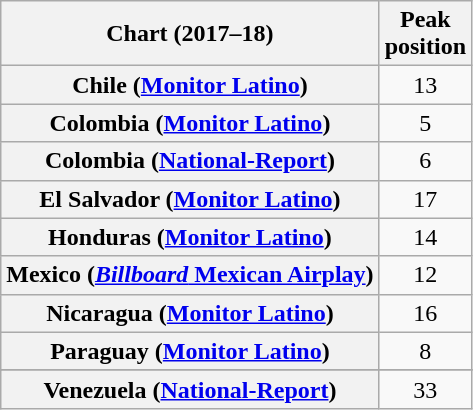<table class="wikitable plainrowheaders sortable" style="text-align:center">
<tr>
<th>Chart (2017–18)</th>
<th>Peak<br>position</th>
</tr>
<tr>
<th scope="row">Chile (<a href='#'>Monitor Latino</a>)</th>
<td>13</td>
</tr>
<tr>
<th scope="row">Colombia (<a href='#'>Monitor Latino</a>)</th>
<td>5</td>
</tr>
<tr>
<th scope="row">Colombia (<a href='#'>National-Report</a>)</th>
<td>6</td>
</tr>
<tr>
<th scope="row">El Salvador (<a href='#'>Monitor Latino</a>)</th>
<td>17</td>
</tr>
<tr>
<th scope="row">Honduras (<a href='#'>Monitor Latino</a>)</th>
<td>14</td>
</tr>
<tr>
<th scope="row">Mexico (<a href='#'><em>Billboard</em> Mexican Airplay</a>)</th>
<td>12</td>
</tr>
<tr>
<th scope="row">Nicaragua (<a href='#'>Monitor Latino</a>)</th>
<td>16</td>
</tr>
<tr>
<th scope="row">Paraguay (<a href='#'>Monitor Latino</a>)</th>
<td>8</td>
</tr>
<tr>
</tr>
<tr>
</tr>
<tr>
</tr>
<tr>
</tr>
<tr>
</tr>
<tr>
<th scope="row">Venezuela (<a href='#'>National-Report</a>)</th>
<td>33</td>
</tr>
</table>
